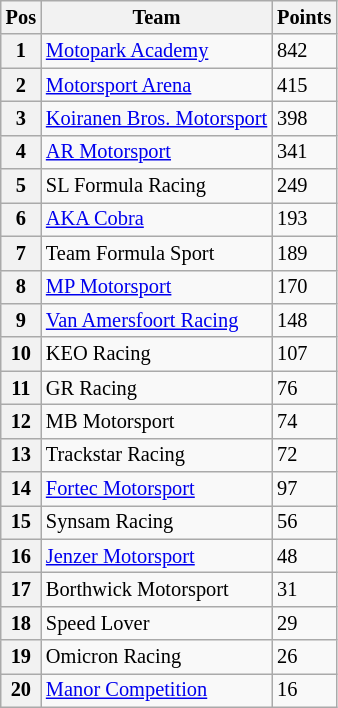<table class="wikitable" style="font-size: 85%;">
<tr>
<th>Pos</th>
<th>Team</th>
<th>Points</th>
</tr>
<tr>
<th>1</th>
<td><a href='#'>Motopark Academy</a></td>
<td>842</td>
</tr>
<tr>
<th>2</th>
<td><a href='#'>Motorsport Arena</a></td>
<td>415</td>
</tr>
<tr>
<th>3</th>
<td><a href='#'>Koiranen Bros. Motorsport</a></td>
<td>398</td>
</tr>
<tr>
<th>4</th>
<td><a href='#'>AR Motorsport</a></td>
<td>341</td>
</tr>
<tr>
<th>5</th>
<td>SL Formula Racing</td>
<td>249</td>
</tr>
<tr>
<th>6</th>
<td><a href='#'>AKA Cobra</a></td>
<td>193</td>
</tr>
<tr>
<th>7</th>
<td>Team Formula Sport</td>
<td>189</td>
</tr>
<tr>
<th>8</th>
<td><a href='#'>MP Motorsport</a></td>
<td>170</td>
</tr>
<tr>
<th>9</th>
<td><a href='#'>Van Amersfoort Racing</a></td>
<td>148</td>
</tr>
<tr>
<th>10</th>
<td>KEO Racing</td>
<td>107</td>
</tr>
<tr>
<th>11</th>
<td>GR Racing</td>
<td>76</td>
</tr>
<tr>
<th>12</th>
<td>MB Motorsport</td>
<td>74</td>
</tr>
<tr>
<th>13</th>
<td>Trackstar Racing</td>
<td>72</td>
</tr>
<tr>
<th>14</th>
<td><a href='#'>Fortec Motorsport</a></td>
<td>97</td>
</tr>
<tr>
<th>15</th>
<td>Synsam Racing</td>
<td>56</td>
</tr>
<tr>
<th>16</th>
<td><a href='#'>Jenzer Motorsport</a></td>
<td>48</td>
</tr>
<tr>
<th>17</th>
<td>Borthwick Motorsport</td>
<td>31</td>
</tr>
<tr>
<th>18</th>
<td>Speed Lover</td>
<td>29</td>
</tr>
<tr>
<th>19</th>
<td>Omicron Racing</td>
<td>26</td>
</tr>
<tr>
<th>20</th>
<td><a href='#'>Manor Competition</a></td>
<td>16</td>
</tr>
</table>
